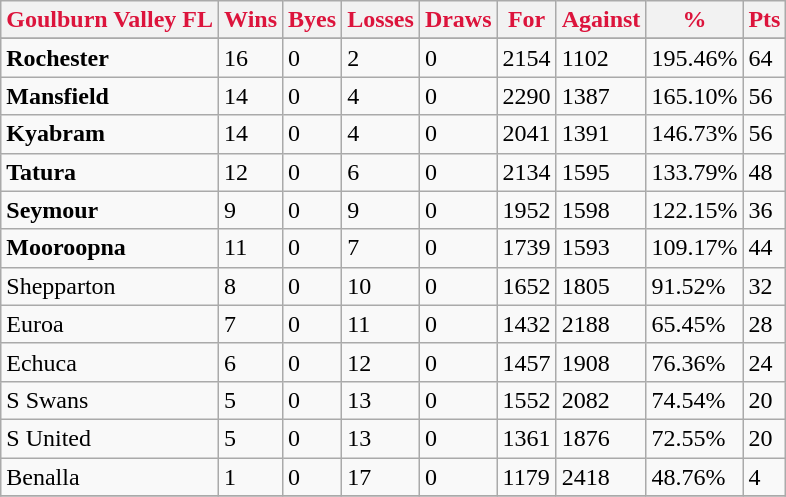<table class="wikitable">
<tr>
<th style="color:crimson">Goulburn Valley FL</th>
<th style="color:crimson">Wins</th>
<th style="color:crimson">Byes</th>
<th style="color:crimson">Losses</th>
<th style="color:crimson">Draws</th>
<th style="color:crimson">For</th>
<th style="color:crimson">Against</th>
<th style="color:crimson">%</th>
<th style="color:crimson">Pts</th>
</tr>
<tr>
</tr>
<tr>
</tr>
<tr>
<td><strong>	Rochester	</strong></td>
<td>16</td>
<td>0</td>
<td>2</td>
<td>0</td>
<td>2154</td>
<td>1102</td>
<td>195.46%</td>
<td>64</td>
</tr>
<tr>
<td><strong>	Mansfield	</strong></td>
<td>14</td>
<td>0</td>
<td>4</td>
<td>0</td>
<td>2290</td>
<td>1387</td>
<td>165.10%</td>
<td>56</td>
</tr>
<tr>
<td><strong>	Kyabram	</strong></td>
<td>14</td>
<td>0</td>
<td>4</td>
<td>0</td>
<td>2041</td>
<td>1391</td>
<td>146.73%</td>
<td>56</td>
</tr>
<tr>
<td><strong>	Tatura	</strong></td>
<td>12</td>
<td>0</td>
<td>6</td>
<td>0</td>
<td>2134</td>
<td>1595</td>
<td>133.79%</td>
<td>48</td>
</tr>
<tr>
<td><strong>	Seymour	</strong></td>
<td>9</td>
<td>0</td>
<td>9</td>
<td>0</td>
<td>1952</td>
<td>1598</td>
<td>122.15%</td>
<td>36</td>
</tr>
<tr>
<td><strong>Mooroopna</strong></td>
<td>11</td>
<td>0</td>
<td>7</td>
<td>0</td>
<td>1739</td>
<td>1593</td>
<td>109.17%</td>
<td>44</td>
</tr>
<tr>
<td>Shepparton</td>
<td>8</td>
<td>0</td>
<td>10</td>
<td>0</td>
<td>1652</td>
<td>1805</td>
<td>91.52%</td>
<td>32</td>
</tr>
<tr>
<td>Euroa</td>
<td>7</td>
<td>0</td>
<td>11</td>
<td>0</td>
<td>1432</td>
<td>2188</td>
<td>65.45%</td>
<td>28</td>
</tr>
<tr>
<td>Echuca</td>
<td>6</td>
<td>0</td>
<td>12</td>
<td>0</td>
<td>1457</td>
<td>1908</td>
<td>76.36%</td>
<td>24</td>
</tr>
<tr>
<td>S Swans</td>
<td>5</td>
<td>0</td>
<td>13</td>
<td>0</td>
<td>1552</td>
<td>2082</td>
<td>74.54%</td>
<td>20</td>
</tr>
<tr>
<td>S United</td>
<td>5</td>
<td>0</td>
<td>13</td>
<td>0</td>
<td>1361</td>
<td>1876</td>
<td>72.55%</td>
<td>20</td>
</tr>
<tr>
<td>Benalla</td>
<td>1</td>
<td>0</td>
<td>17</td>
<td>0</td>
<td>1179</td>
<td>2418</td>
<td>48.76%</td>
<td>4</td>
</tr>
<tr>
</tr>
</table>
